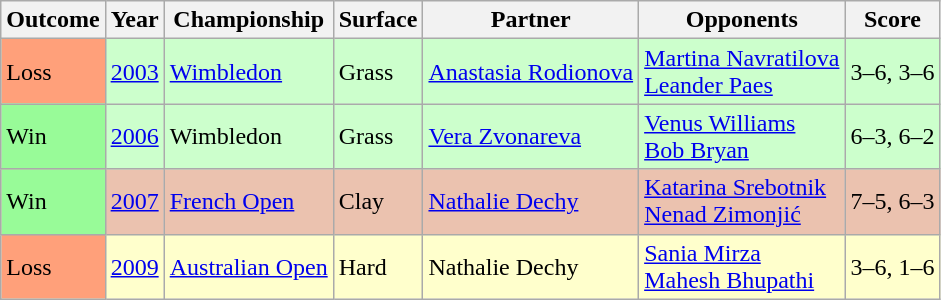<table class="sortable wikitable">
<tr>
<th>Outcome</th>
<th>Year</th>
<th>Championship</th>
<th>Surface</th>
<th>Partner</th>
<th>Opponents</th>
<th class="unsortable">Score</th>
</tr>
<tr style="background:#cfc;">
<td style="background:#ffa07a;">Loss</td>
<td><a href='#'>2003</a></td>
<td><a href='#'>Wimbledon</a></td>
<td>Grass</td>
<td> <a href='#'>Anastasia Rodionova</a></td>
<td> <a href='#'>Martina Navratilova</a><br> <a href='#'>Leander Paes</a></td>
<td>3–6, 3–6</td>
</tr>
<tr style="background:#cfc;">
<td style="background:#98fb98;">Win</td>
<td><a href='#'>2006</a></td>
<td>Wimbledon</td>
<td>Grass</td>
<td> <a href='#'>Vera Zvonareva</a></td>
<td> <a href='#'>Venus Williams</a><br> <a href='#'>Bob Bryan</a></td>
<td>6–3, 6–2</td>
</tr>
<tr style="background:#ebc2af;">
<td style="background:#98fb98;">Win</td>
<td><a href='#'>2007</a></td>
<td><a href='#'>French Open</a></td>
<td>Clay</td>
<td> <a href='#'>Nathalie Dechy</a></td>
<td> <a href='#'>Katarina Srebotnik</a><br> <a href='#'>Nenad Zimonjić</a></td>
<td>7–5, 6–3</td>
</tr>
<tr style="background:#ffc;">
<td style="background:#ffa07a;">Loss</td>
<td><a href='#'>2009</a></td>
<td><a href='#'>Australian Open</a></td>
<td>Hard</td>
<td> Nathalie Dechy</td>
<td> <a href='#'>Sania Mirza</a><br> <a href='#'>Mahesh Bhupathi</a></td>
<td>3–6, 1–6</td>
</tr>
</table>
